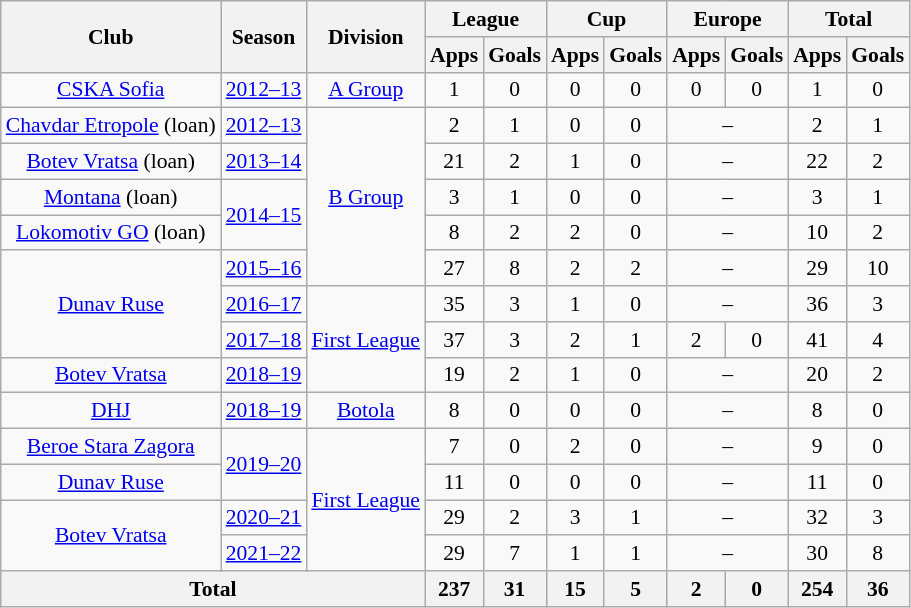<table class="wikitable" style="font-size:90%; text-align: center">
<tr>
<th rowspan="2">Club</th>
<th rowspan="2">Season</th>
<th rowspan="2">Division</th>
<th colspan="2">League</th>
<th colspan="2">Cup</th>
<th colspan="2">Europe</th>
<th colspan="2">Total</th>
</tr>
<tr>
<th>Apps</th>
<th>Goals</th>
<th>Apps</th>
<th>Goals</th>
<th>Apps</th>
<th>Goals</th>
<th>Apps</th>
<th>Goals</th>
</tr>
<tr>
<td><a href='#'>CSKA Sofia</a></td>
<td><a href='#'>2012–13</a></td>
<td><a href='#'>A Group</a></td>
<td>1</td>
<td>0</td>
<td>0</td>
<td>0</td>
<td>0</td>
<td>0</td>
<td>1</td>
<td>0</td>
</tr>
<tr>
<td><a href='#'>Chavdar Etropole</a> (loan)</td>
<td><a href='#'>2012–13</a></td>
<td rowspan="5"><a href='#'>B Group</a></td>
<td>2</td>
<td>1</td>
<td>0</td>
<td>0</td>
<td colspan="2">–</td>
<td>2</td>
<td>1</td>
</tr>
<tr>
<td><a href='#'>Botev Vratsa</a> (loan)</td>
<td><a href='#'>2013–14</a></td>
<td>21</td>
<td>2</td>
<td>1</td>
<td>0</td>
<td colspan="2">–</td>
<td>22</td>
<td>2</td>
</tr>
<tr>
<td><a href='#'>Montana</a> (loan)</td>
<td rowspan="2"><a href='#'>2014–15</a></td>
<td>3</td>
<td>1</td>
<td>0</td>
<td>0</td>
<td colspan="2">–</td>
<td>3</td>
<td>1</td>
</tr>
<tr>
<td><a href='#'>Lokomotiv GO</a> (loan)</td>
<td>8</td>
<td>2</td>
<td>2</td>
<td>0</td>
<td colspan="2">–</td>
<td>10</td>
<td>2</td>
</tr>
<tr>
<td rowspan="3"><a href='#'>Dunav Ruse</a></td>
<td><a href='#'>2015–16</a></td>
<td>27</td>
<td>8</td>
<td>2</td>
<td>2</td>
<td colspan="2">–</td>
<td>29</td>
<td>10</td>
</tr>
<tr>
<td><a href='#'>2016–17</a></td>
<td rowspan="3"><a href='#'>First League</a></td>
<td>35</td>
<td>3</td>
<td>1</td>
<td>0</td>
<td colspan="2">–</td>
<td>36</td>
<td>3</td>
</tr>
<tr>
<td><a href='#'>2017–18</a></td>
<td>37</td>
<td>3</td>
<td>2</td>
<td>1</td>
<td>2</td>
<td>0</td>
<td>41</td>
<td>4</td>
</tr>
<tr>
<td><a href='#'>Botev Vratsa</a></td>
<td><a href='#'>2018–19</a></td>
<td>19</td>
<td>2</td>
<td>1</td>
<td>0</td>
<td colspan="2">–</td>
<td>20</td>
<td>2</td>
</tr>
<tr>
<td><a href='#'>DHJ</a></td>
<td><a href='#'>2018–19</a></td>
<td><a href='#'>Botola</a></td>
<td>8</td>
<td>0</td>
<td>0</td>
<td>0</td>
<td colspan="2">–</td>
<td>8</td>
<td>0</td>
</tr>
<tr>
<td><a href='#'>Beroe Stara Zagora</a></td>
<td rowspan="2"><a href='#'>2019–20</a></td>
<td rowspan="4"><a href='#'>First League</a></td>
<td>7</td>
<td>0</td>
<td>2</td>
<td>0</td>
<td colspan="2">–</td>
<td>9</td>
<td>0</td>
</tr>
<tr>
<td><a href='#'>Dunav Ruse</a></td>
<td>11</td>
<td>0</td>
<td>0</td>
<td>0</td>
<td colspan="2">–</td>
<td>11</td>
<td>0</td>
</tr>
<tr>
<td rowspan="2"><a href='#'>Botev Vratsa</a></td>
<td><a href='#'>2020–21</a></td>
<td>29</td>
<td>2</td>
<td>3</td>
<td>1</td>
<td colspan="2">–</td>
<td>32</td>
<td>3</td>
</tr>
<tr>
<td><a href='#'>2021–22</a></td>
<td>29</td>
<td>7</td>
<td>1</td>
<td>1</td>
<td colspan="2">–</td>
<td>30</td>
<td>8</td>
</tr>
<tr>
<th colspan="3">Total</th>
<th>237</th>
<th>31</th>
<th>15</th>
<th>5</th>
<th>2</th>
<th>0</th>
<th>254</th>
<th>36</th>
</tr>
</table>
